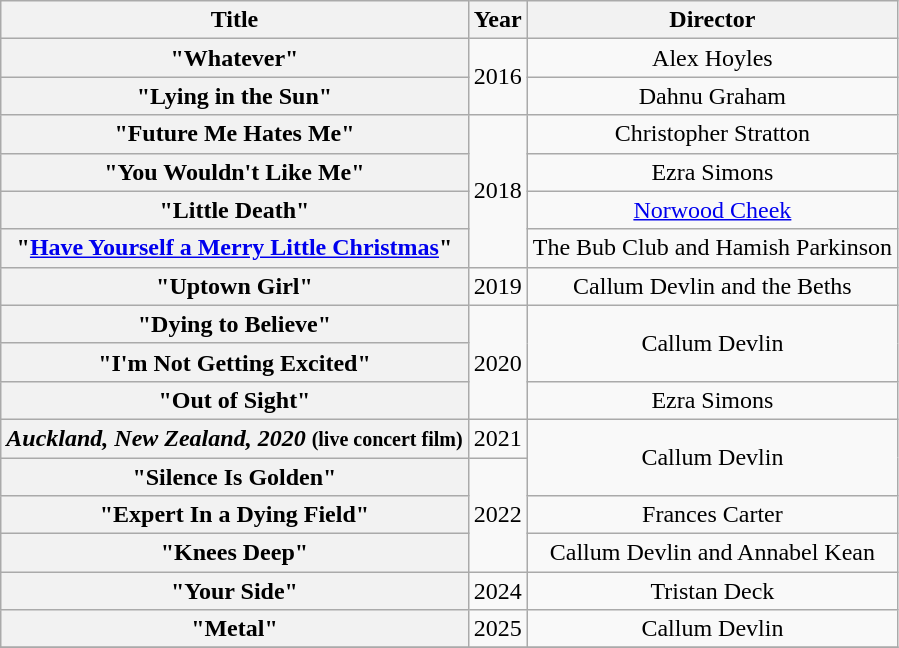<table class="wikitable plainrowheaders" style="text-align:center;">
<tr>
<th>Title</th>
<th>Year</th>
<th>Director</th>
</tr>
<tr>
<th scope="row">"Whatever"</th>
<td rowspan="2">2016</td>
<td>Alex Hoyles</td>
</tr>
<tr>
<th scope="row">"Lying in the Sun"</th>
<td>Dahnu Graham</td>
</tr>
<tr>
<th scope="row">"Future Me Hates Me"</th>
<td rowspan="4">2018</td>
<td>Christopher Stratton</td>
</tr>
<tr>
<th scope="row">"You Wouldn't Like Me"</th>
<td>Ezra Simons</td>
</tr>
<tr>
<th scope="row">"Little Death"</th>
<td><a href='#'>Norwood Cheek</a></td>
</tr>
<tr>
<th scope="row">"<a href='#'>Have Yourself a Merry Little Christmas</a>"</th>
<td>The Bub Club and Hamish Parkinson</td>
</tr>
<tr>
<th scope="row">"Uptown Girl"</th>
<td rowspan="1">2019</td>
<td>Callum Devlin and the Beths</td>
</tr>
<tr>
<th scope="row">"Dying to Believe"</th>
<td rowspan="3">2020</td>
<td rowspan="2">Callum Devlin</td>
</tr>
<tr>
<th scope="row">"I'm Not Getting Excited"</th>
</tr>
<tr>
<th scope="row">"Out of Sight"</th>
<td>Ezra Simons</td>
</tr>
<tr>
<th scope="row"><em>Auckland, New Zealand, 2020</em> <small>(live concert film)</small></th>
<td>2021</td>
<td rowspan="2">Callum Devlin</td>
</tr>
<tr>
<th scope="row">"Silence Is Golden"</th>
<td rowspan="3">2022</td>
</tr>
<tr>
<th scope="row">"Expert In a Dying Field"</th>
<td>Frances Carter</td>
</tr>
<tr>
<th scope="row">"Knees Deep"</th>
<td>Callum Devlin and Annabel Kean</td>
</tr>
<tr>
<th scope="row">"Your Side"</th>
<td>2024</td>
<td>Tristan Deck</td>
</tr>
<tr>
<th scope="row">"Metal"</th>
<td>2025</td>
<td>Callum Devlin</td>
</tr>
<tr>
</tr>
</table>
